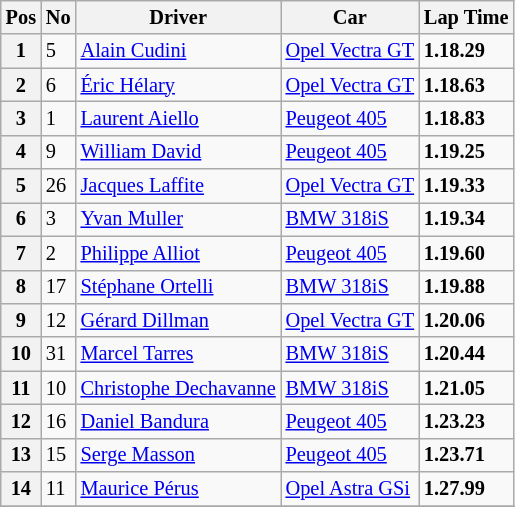<table class="wikitable" style="font-size: 85%;">
<tr>
<th>Pos</th>
<th>No</th>
<th>Driver</th>
<th>Car</th>
<th>Lap Time</th>
</tr>
<tr>
<th>1</th>
<td>5</td>
<td> <a href='#'>Alain Cudini</a></td>
<td><a href='#'> Opel Vectra GT</a></td>
<td><strong>1.18.29</strong></td>
</tr>
<tr>
<th>2</th>
<td>6</td>
<td> <a href='#'>Éric Hélary</a></td>
<td><a href='#'> Opel Vectra GT</a></td>
<td><strong>1.18.63</strong></td>
</tr>
<tr>
<th>3</th>
<td>1</td>
<td> <a href='#'>Laurent Aiello</a></td>
<td><a href='#'>Peugeot 405</a></td>
<td><strong>1.18.83</strong></td>
</tr>
<tr>
<th>4</th>
<td>9</td>
<td> <a href='#'>William David</a></td>
<td><a href='#'>Peugeot 405</a></td>
<td><strong>1.19.25</strong></td>
</tr>
<tr>
<th>5</th>
<td>26</td>
<td> <a href='#'>Jacques Laffite</a></td>
<td><a href='#'> Opel Vectra GT</a></td>
<td><strong>1.19.33</strong></td>
</tr>
<tr>
<th>6</th>
<td>3</td>
<td> <a href='#'>Yvan Muller</a></td>
<td><a href='#'>BMW 318iS</a></td>
<td><strong>1.19.34</strong></td>
</tr>
<tr>
<th>7</th>
<td>2</td>
<td> <a href='#'>Philippe Alliot</a></td>
<td><a href='#'>Peugeot 405</a></td>
<td><strong>1.19.60</strong></td>
</tr>
<tr>
<th>8</th>
<td>17</td>
<td> <a href='#'>Stéphane Ortelli</a></td>
<td><a href='#'>BMW 318iS</a></td>
<td><strong>1.19.88</strong></td>
</tr>
<tr>
<th>9</th>
<td>12</td>
<td> <a href='#'>Gérard Dillman</a></td>
<td><a href='#'> Opel Vectra GT</a></td>
<td><strong>1.20.06</strong></td>
</tr>
<tr>
<th>10</th>
<td>31</td>
<td> <a href='#'>Marcel Tarres</a></td>
<td><a href='#'>BMW 318iS</a></td>
<td><strong>1.20.44</strong></td>
</tr>
<tr>
<th>11</th>
<td>10</td>
<td> <a href='#'>Christophe Dechavanne</a></td>
<td><a href='#'>BMW 318iS</a></td>
<td><strong>1.21.05</strong></td>
</tr>
<tr>
<th>12</th>
<td>16</td>
<td> <a href='#'>Daniel Bandura</a></td>
<td><a href='#'>Peugeot 405</a></td>
<td><strong>1.23.23</strong></td>
</tr>
<tr>
<th>13</th>
<td>15</td>
<td> <a href='#'>Serge Masson</a></td>
<td><a href='#'>Peugeot 405</a></td>
<td><strong>1.23.71</strong></td>
</tr>
<tr>
<th>14</th>
<td>11</td>
<td> <a href='#'>Maurice Pérus</a></td>
<td><a href='#'>Opel Astra GSi</a></td>
<td><strong>1.27.99</strong></td>
</tr>
<tr>
</tr>
</table>
